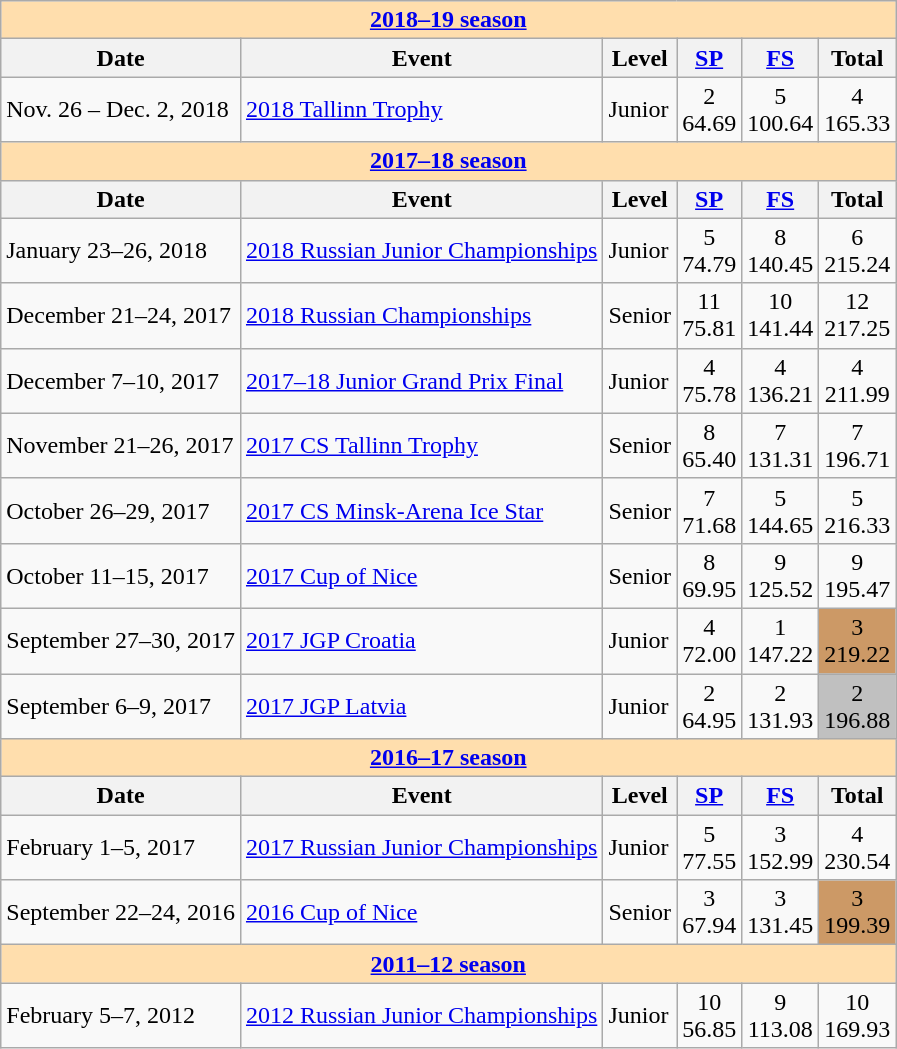<table class="wikitable">
<tr>
<td style="background-color: #ffdead; " colspan=6 align=center><a href='#'><strong>2018–19 season</strong></a></td>
</tr>
<tr>
<th>Date</th>
<th>Event</th>
<th>Level</th>
<th><a href='#'>SP</a></th>
<th><a href='#'>FS</a></th>
<th>Total</th>
</tr>
<tr>
<td>Nov. 26 – Dec. 2, 2018</td>
<td><a href='#'>2018 Tallinn Trophy</a></td>
<td>Junior</td>
<td align=center>2 <br> 64.69</td>
<td align=center>5 <br> 100.64</td>
<td align=center>4 <br> 165.33</td>
</tr>
<tr>
<td style="background-color: #ffdead; " colspan=6 align=center><a href='#'><strong>2017–18 season</strong></a></td>
</tr>
<tr>
<th>Date</th>
<th>Event</th>
<th>Level</th>
<th><a href='#'>SP</a></th>
<th><a href='#'>FS</a></th>
<th>Total</th>
</tr>
<tr>
<td>January 23–26, 2018</td>
<td><a href='#'>2018 Russian Junior Championships</a></td>
<td>Junior</td>
<td align=center>5 <br> 74.79</td>
<td align=center>8 <br> 140.45</td>
<td align=center>6 <br> 215.24</td>
</tr>
<tr>
<td>December 21–24, 2017</td>
<td><a href='#'>2018 Russian Championships</a></td>
<td>Senior</td>
<td align=center>11 <br> 75.81</td>
<td align=center>10 <br> 141.44</td>
<td align=center>12 <br> 217.25</td>
</tr>
<tr>
<td>December 7–10, 2017</td>
<td><a href='#'>2017–18 Junior Grand Prix Final</a></td>
<td>Junior</td>
<td align=center>4 <br> 75.78</td>
<td align=center>4 <br> 136.21</td>
<td align=center>4 <br> 211.99</td>
</tr>
<tr>
<td>November 21–26, 2017</td>
<td><a href='#'>2017 CS Tallinn Trophy</a></td>
<td>Senior</td>
<td align=center>8 <br> 65.40</td>
<td align=center>7 <br> 131.31</td>
<td align=center>7 <br> 196.71</td>
</tr>
<tr>
<td>October 26–29, 2017</td>
<td><a href='#'>2017 CS Minsk-Arena Ice Star</a></td>
<td>Senior</td>
<td align=center>7 <br> 71.68</td>
<td align=center>5 <br> 144.65</td>
<td align=center>5 <br> 216.33</td>
</tr>
<tr>
<td>October 11–15, 2017</td>
<td><a href='#'>2017 Cup of Nice</a></td>
<td>Senior</td>
<td align=center>8 <br> 69.95</td>
<td align=center>9 <br> 125.52</td>
<td align=center>9 <br> 195.47</td>
</tr>
<tr>
<td>September 27–30, 2017</td>
<td><a href='#'>2017 JGP Croatia</a></td>
<td>Junior</td>
<td align=center>4 <br> 72.00</td>
<td align=center>1 <br> 147.22</td>
<td align=center bgcolor=cc9966>3 <br> 219.22</td>
</tr>
<tr>
<td>September 6–9, 2017</td>
<td><a href='#'>2017 JGP Latvia</a></td>
<td>Junior</td>
<td align=center>2 <br> 64.95</td>
<td align=center>2 <br> 131.93</td>
<td align=center bgcolor=silver>2 <br> 196.88</td>
</tr>
<tr>
<td style="background-color: #ffdead;" colspan=6 align=center><a href='#'><strong>2016–17 season</strong></a></td>
</tr>
<tr>
<th>Date</th>
<th>Event</th>
<th>Level</th>
<th><a href='#'>SP</a></th>
<th><a href='#'>FS</a></th>
<th>Total</th>
</tr>
<tr>
<td>February 1–5, 2017</td>
<td><a href='#'>2017 Russian Junior Championships</a></td>
<td>Junior</td>
<td align=center>5 <br> 77.55</td>
<td align=center>3 <br> 152.99</td>
<td align=center>4 <br> 230.54</td>
</tr>
<tr>
<td>September 22–24, 2016</td>
<td><a href='#'>2016 Cup of Nice</a></td>
<td>Senior</td>
<td align=center>3 <br> 67.94</td>
<td align=center>3 <br> 131.45</td>
<td align=center bgcolor=cc9966>3 <br> 199.39</td>
</tr>
<tr>
<td style="background-color: #ffdead;" colspan=6 align=center><a href='#'><strong>2011–12 season</strong></a></td>
</tr>
<tr>
<td>February 5–7, 2012</td>
<td><a href='#'>2012 Russian Junior Championships</a></td>
<td>Junior</td>
<td align=center>10 <br> 56.85</td>
<td align=center>9 <br> 113.08</td>
<td align=center>10 <br> 169.93</td>
</tr>
</table>
